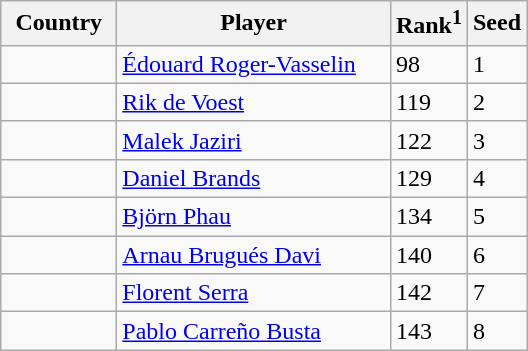<table class="sortable wikitable">
<tr>
<th width="70">Country</th>
<th width="175">Player</th>
<th>Rank<sup>1</sup></th>
<th>Seed</th>
</tr>
<tr>
<td></td>
<td><a href='#'>Édouard Roger-Vasselin</a></td>
<td>98</td>
<td>1</td>
</tr>
<tr>
<td></td>
<td><a href='#'>Rik de Voest</a></td>
<td>119</td>
<td>2</td>
</tr>
<tr>
<td></td>
<td><a href='#'>Malek Jaziri</a></td>
<td>122</td>
<td>3</td>
</tr>
<tr>
<td></td>
<td><a href='#'>Daniel Brands</a></td>
<td>129</td>
<td>4</td>
</tr>
<tr>
<td></td>
<td><a href='#'>Björn Phau</a></td>
<td>134</td>
<td>5</td>
</tr>
<tr>
<td></td>
<td><a href='#'>Arnau Brugués Davi</a></td>
<td>140</td>
<td>6</td>
</tr>
<tr>
<td></td>
<td><a href='#'>Florent Serra</a></td>
<td>142</td>
<td>7</td>
</tr>
<tr>
<td></td>
<td><a href='#'>Pablo Carreño Busta</a></td>
<td>143</td>
<td>8</td>
</tr>
</table>
